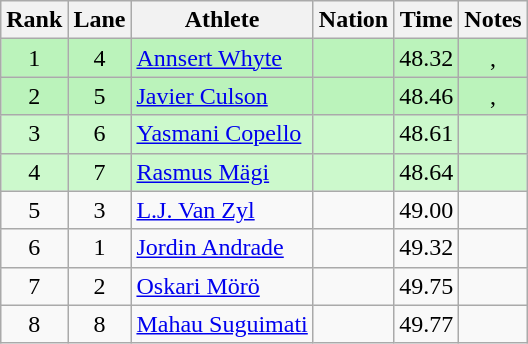<table class="wikitable sortable" style="text-align:center">
<tr>
<th>Rank</th>
<th>Lane</th>
<th>Athlete</th>
<th>Nation</th>
<th>Time</th>
<th>Notes</th>
</tr>
<tr bgcolor=#bbf3bb>
<td>1</td>
<td>4</td>
<td align=left><a href='#'>Annsert Whyte</a></td>
<td align=left></td>
<td>48.32</td>
<td>, </td>
</tr>
<tr bgcolor=#bbf3bb>
<td>2</td>
<td>5</td>
<td align=left><a href='#'>Javier Culson</a></td>
<td align=left></td>
<td>48.46</td>
<td>, </td>
</tr>
<tr bgcolor=#ccf9cc>
<td>3</td>
<td>6</td>
<td align=left><a href='#'>Yasmani Copello</a></td>
<td align=left></td>
<td>48.61</td>
<td></td>
</tr>
<tr bgcolor=#ccf9cc>
<td>4</td>
<td>7</td>
<td align=left><a href='#'>Rasmus Mägi</a></td>
<td align=left></td>
<td>48.64</td>
<td></td>
</tr>
<tr>
<td>5</td>
<td>3</td>
<td align=left><a href='#'>L.J. Van Zyl</a></td>
<td align=left></td>
<td>49.00</td>
<td></td>
</tr>
<tr>
<td>6</td>
<td>1</td>
<td align=left><a href='#'>Jordin Andrade</a></td>
<td align=left></td>
<td>49.32</td>
<td></td>
</tr>
<tr>
<td>7</td>
<td>2</td>
<td align=left><a href='#'>Oskari Mörö</a></td>
<td align=left></td>
<td>49.75</td>
<td></td>
</tr>
<tr>
<td>8</td>
<td>8</td>
<td align=left><a href='#'>Mahau Suguimati</a></td>
<td align=left></td>
<td>49.77</td>
<td></td>
</tr>
</table>
